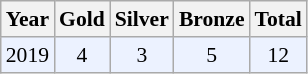<table class="sortable wikitable" style="font-size: 90%;">
<tr>
<th>Year</th>
<th>Gold</th>
<th>Silver</th>
<th>Bronze</th>
<th>Total</th>
</tr>
<tr style="background:#ECF2FF">
<td align="center">2019</td>
<td align="center">4</td>
<td align="center">3</td>
<td align="center">5</td>
<td align="center">12</td>
</tr>
</table>
